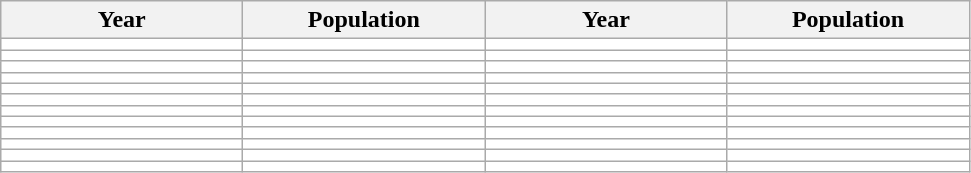<table class="wikitable">
<tr>
<th>Year</th>
<th>Population</th>
<th>Year</th>
<th>Population</th>
</tr>
<tr style="background:#fff;">
<td style="width:154px; text-align:center;"></td>
<td style="width:154px;"></td>
<td style="width:154px;"></td>
<td style="width:154px;"></td>
</tr>
<tr style="background:#fff;">
<td style="width:154px; text-align:center;"></td>
<td style="width:154px;"></td>
<td style="width:154px;"></td>
<td style="width:154px;"></td>
</tr>
<tr style="background:#fff;">
<td style="width:154px; text-align:center;"></td>
<td style="width:154px;"></td>
<td style="width:154px;"></td>
<td style="width:154px;"></td>
</tr>
<tr style="background:#fff;">
<td style="width:154px; text-align:center;"></td>
<td style="width:154px;"></td>
<td style="width:154px;"></td>
<td style="width:154px;"></td>
</tr>
<tr style="background:#fff;">
<td style="width:154px; text-align:center;"></td>
<td style="width:154px;"></td>
<td style="width:154px;"></td>
<td style="width:154px;"></td>
</tr>
<tr style="background:#fff;">
<td style="width:154px; text-align:center;"></td>
<td style="width:154px;"></td>
<td style="width:154px;"></td>
<td style="width:154px;"></td>
</tr>
<tr style="background:#fff;">
<td style="width:154px; text-align:center;"></td>
<td style="width:154px;"></td>
<td style="width:154px;"></td>
<td style="width:154px;"></td>
</tr>
<tr style="background:#fff;">
<td style="width:154px; text-align:center;"></td>
<td style="width:154px;"></td>
<td style="width:154px;"></td>
<td style="width:154px;"></td>
</tr>
<tr style="background:#fff;">
<td style="width:154px; text-align:center;"></td>
<td style="width:154px;"></td>
<td style="width:154px;"></td>
<td style="width:154px;"></td>
</tr>
<tr style="background:#fff;">
<td style="width:154px; text-align:center;"></td>
<td style="width:154px;"></td>
<td style="width:154px;"></td>
<td style="width:154px;"></td>
</tr>
<tr style="background:#fff;">
<td style="width:154px; text-align:center;"></td>
<td style="width:154px;"></td>
<td style="width:154px;"></td>
<td style="width:154px;"></td>
</tr>
<tr style="background:#fff;">
<td style="width:154px; text-align:center;"></td>
<td style="width:154px;"></td>
<td style="width:154px;"></td>
<td style="width:154px;"></td>
</tr>
</table>
